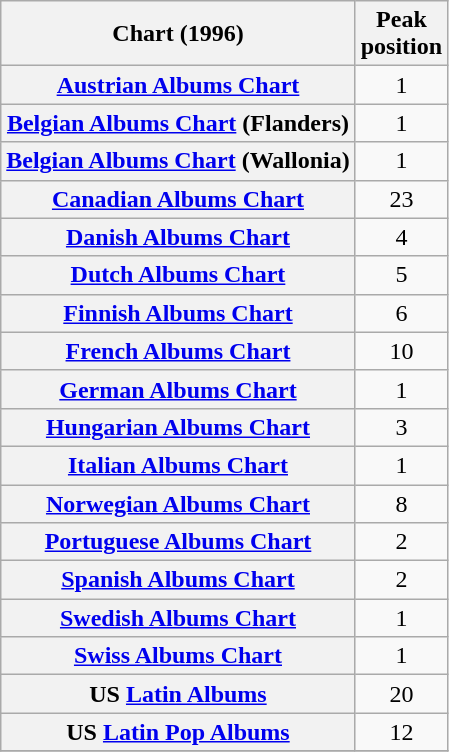<table class="wikitable sortable plainrowheaders">
<tr>
<th>Chart (1996)</th>
<th>Peak<br>position</th>
</tr>
<tr>
<th scope="row"><a href='#'>Austrian Albums Chart</a></th>
<td style="text-align:center;">1</td>
</tr>
<tr>
<th scope="row"><a href='#'>Belgian Albums Chart</a> (Flanders)</th>
<td style="text-align:center;">1</td>
</tr>
<tr>
<th scope="row"><a href='#'>Belgian Albums Chart</a> (Wallonia)</th>
<td style="text-align:center;">1</td>
</tr>
<tr>
<th scope="row"><a href='#'>Canadian Albums Chart</a></th>
<td style="text-align:center;">23</td>
</tr>
<tr>
<th scope="row"><a href='#'>Danish Albums Chart</a></th>
<td style="text-align:center;">4</td>
</tr>
<tr>
<th scope="row"><a href='#'>Dutch Albums Chart</a></th>
<td style="text-align:center;">5</td>
</tr>
<tr>
<th scope="row"><a href='#'>Finnish Albums Chart</a></th>
<td style="text-align:center;">6</td>
</tr>
<tr>
<th scope="row"><a href='#'>French Albums Chart</a></th>
<td style="text-align:center;">10</td>
</tr>
<tr>
<th scope="row"><a href='#'>German Albums Chart</a></th>
<td style="text-align:center;">1</td>
</tr>
<tr>
<th scope="row"><a href='#'>Hungarian Albums Chart</a></th>
<td style="text-align:center;">3</td>
</tr>
<tr>
<th scope="row"><a href='#'>Italian Albums Chart</a></th>
<td style="text-align:center;">1</td>
</tr>
<tr>
<th scope="row"><a href='#'>Norwegian Albums Chart</a></th>
<td style="text-align:center;">8</td>
</tr>
<tr>
<th scope="row"><a href='#'>Portuguese Albums Chart</a></th>
<td style="text-align:center;">2</td>
</tr>
<tr>
<th scope="row"><a href='#'>Spanish Albums Chart</a></th>
<td style="text-align:center;">2</td>
</tr>
<tr>
<th scope="row"><a href='#'>Swedish Albums Chart</a></th>
<td style="text-align:center;">1</td>
</tr>
<tr>
<th scope="row"><a href='#'>Swiss Albums Chart</a></th>
<td style="text-align:center;">1</td>
</tr>
<tr>
<th scope="row">US <a href='#'>Latin Albums</a></th>
<td style="text-align:center;">20</td>
</tr>
<tr>
<th scope="row">US <a href='#'>Latin Pop Albums</a></th>
<td style="text-align:center;">12</td>
</tr>
<tr>
</tr>
</table>
